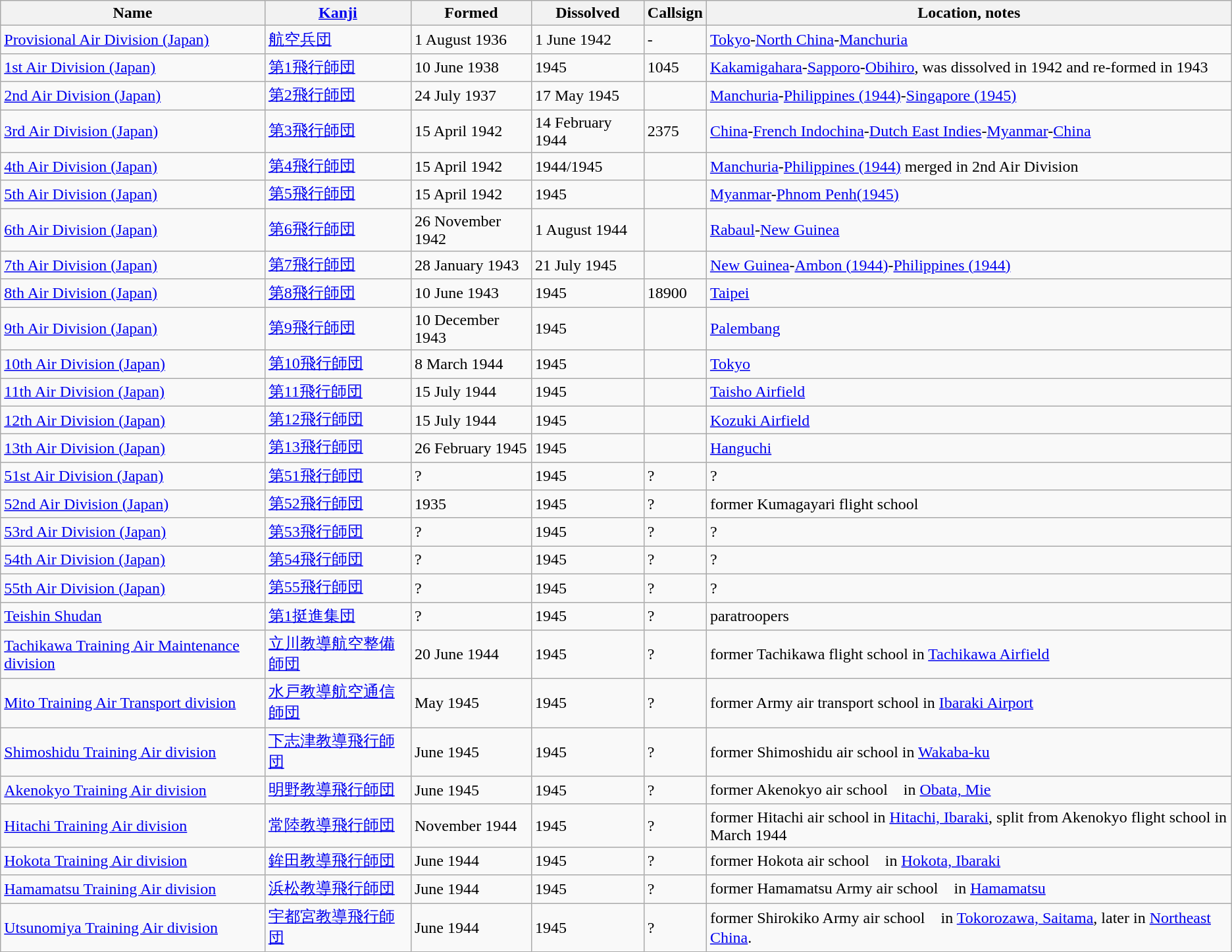<table class="sortable wikitable">
<tr>
<th>Name</th>
<th><a href='#'>Kanji</a></th>
<th>Formed</th>
<th>Dissolved</th>
<th>Callsign</th>
<th>Location, notes</th>
</tr>
<tr>
<td><a href='#'>Provisional Air Division (Japan)</a></td>
<td><a href='#'>航空兵団</a></td>
<td>1 August 1936</td>
<td>1 June 1942</td>
<td>-</td>
<td><a href='#'>Tokyo</a>-<a href='#'>North China</a>-<a href='#'>Manchuria</a></td>
</tr>
<tr>
<td><a href='#'>1st Air Division (Japan)</a></td>
<td><a href='#'>第1飛行師団</a></td>
<td>10 June 1938</td>
<td>1945</td>
<td> 1045</td>
<td><a href='#'>Kakamigahara</a>-<a href='#'>Sapporo</a>-<a href='#'>Obihiro</a>, was dissolved in 1942 and re-formed in 1943</td>
</tr>
<tr>
<td><a href='#'>2nd Air Division (Japan)</a></td>
<td><a href='#'>第2飛行師団</a></td>
<td>24 July 1937</td>
<td>17 May 1945</td>
<td></td>
<td><a href='#'>Manchuria</a>-<a href='#'>Philippines (1944)</a>-<a href='#'>Singapore (1945)</a></td>
</tr>
<tr>
<td><a href='#'>3rd Air Division (Japan)</a></td>
<td><a href='#'>第3飛行師団</a></td>
<td>15 April 1942</td>
<td>14 February 1944</td>
<td> 2375</td>
<td><a href='#'>China</a>-<a href='#'>French Indochina</a>-<a href='#'>Dutch East Indies</a>-<a href='#'>Myanmar</a>-<a href='#'>China</a></td>
</tr>
<tr>
<td><a href='#'>4th Air Division (Japan)</a></td>
<td><a href='#'>第4飛行師団</a></td>
<td>15 April 1942</td>
<td>1944/1945</td>
<td></td>
<td><a href='#'>Manchuria</a>-<a href='#'>Philippines (1944)</a> merged in 2nd Air Division</td>
</tr>
<tr>
<td><a href='#'>5th Air Division (Japan)</a></td>
<td><a href='#'>第5飛行師団</a></td>
<td>15 April 1942</td>
<td>1945</td>
<td></td>
<td><a href='#'>Myanmar</a>-<a href='#'>Phnom Penh(1945)</a></td>
</tr>
<tr>
<td><a href='#'>6th Air Division (Japan)</a></td>
<td><a href='#'>第6飛行師団</a></td>
<td>26 November 1942</td>
<td>1 August 1944</td>
<td></td>
<td><a href='#'>Rabaul</a>-<a href='#'>New Guinea</a></td>
</tr>
<tr>
<td><a href='#'>7th Air Division (Japan)</a></td>
<td><a href='#'>第7飛行師団</a></td>
<td>28 January 1943</td>
<td>21 July 1945</td>
<td></td>
<td><a href='#'>New Guinea</a>-<a href='#'>Ambon (1944)</a>-<a href='#'>Philippines (1944)</a></td>
</tr>
<tr>
<td><a href='#'>8th Air Division (Japan)</a></td>
<td><a href='#'>第8飛行師団</a></td>
<td>10 June 1943</td>
<td>1945</td>
<td> 18900</td>
<td><a href='#'>Taipei</a></td>
</tr>
<tr>
<td><a href='#'>9th Air Division (Japan)</a></td>
<td><a href='#'>第9飛行師団</a></td>
<td>10 December 1943</td>
<td>1945</td>
<td></td>
<td><a href='#'>Palembang</a></td>
</tr>
<tr>
<td><a href='#'>10th Air Division (Japan)</a></td>
<td><a href='#'>第10飛行師団</a></td>
<td>8 March 1944</td>
<td>1945</td>
<td></td>
<td><a href='#'>Tokyo</a></td>
</tr>
<tr>
<td><a href='#'>11th Air Division (Japan)</a></td>
<td><a href='#'>第11飛行師団</a></td>
<td>15 July 1944</td>
<td>1945</td>
<td></td>
<td><a href='#'>Taisho Airfield</a></td>
</tr>
<tr>
<td><a href='#'>12th Air Division (Japan)</a></td>
<td><a href='#'>第12飛行師団</a></td>
<td>15 July 1944</td>
<td>1945</td>
<td></td>
<td><a href='#'>Kozuki Airfield</a></td>
</tr>
<tr>
<td><a href='#'>13th Air Division (Japan)</a></td>
<td><a href='#'>第13飛行師団</a></td>
<td>26 February 1945</td>
<td>1945</td>
<td></td>
<td><a href='#'>Hanguchi</a></td>
</tr>
<tr>
<td><a href='#'>51st Air Division (Japan)</a></td>
<td><a href='#'>第51飛行師団</a></td>
<td>?</td>
<td>1945</td>
<td>?</td>
<td>?</td>
</tr>
<tr>
<td><a href='#'>52nd Air Division (Japan)</a></td>
<td><a href='#'>第52飛行師団</a></td>
<td>1935</td>
<td>1945</td>
<td>?</td>
<td>former Kumagayari flight school</td>
</tr>
<tr>
<td><a href='#'>53rd Air Division (Japan)</a></td>
<td><a href='#'>第53飛行師団</a></td>
<td>?</td>
<td>1945</td>
<td>?</td>
<td>?</td>
</tr>
<tr>
<td><a href='#'>54th Air Division (Japan)</a></td>
<td><a href='#'>第54飛行師団</a></td>
<td>?</td>
<td>1945</td>
<td>?</td>
<td>?</td>
</tr>
<tr>
<td><a href='#'>55th Air Division (Japan)</a></td>
<td><a href='#'>第55飛行師団</a></td>
<td>?</td>
<td>1945</td>
<td>?</td>
<td>?</td>
</tr>
<tr>
<td><a href='#'>Teishin Shudan</a></td>
<td><a href='#'>第1挺進集団</a></td>
<td>?</td>
<td>1945</td>
<td>?</td>
<td>paratroopers</td>
</tr>
<tr>
<td><a href='#'>Tachikawa Training Air Maintenance division</a></td>
<td><a href='#'>立川教導航空整備師団</a></td>
<td>20 June 1944</td>
<td>1945</td>
<td>?</td>
<td>former Tachikawa flight school in <a href='#'>Tachikawa Airfield</a></td>
</tr>
<tr>
<td><a href='#'>Mito Training Air Transport division</a></td>
<td><a href='#'>水戸教導航空通信師団</a></td>
<td>May 1945</td>
<td>1945</td>
<td>?</td>
<td>former Army air transport school in <a href='#'>Ibaraki Airport</a></td>
</tr>
<tr>
<td><a href='#'>Shimoshidu Training Air division</a></td>
<td><a href='#'>下志津教導飛行師団</a></td>
<td>June 1945</td>
<td>1945</td>
<td>?</td>
<td>former Shimoshidu air school in <a href='#'>Wakaba-ku</a></td>
</tr>
<tr>
<td><a href='#'>Akenokyo Training Air division</a></td>
<td><a href='#'>明野教導飛行師団</a></td>
<td>June 1945</td>
<td>1945</td>
<td>?</td>
<td>former Akenokyo air school　in <a href='#'>Obata, Mie</a></td>
</tr>
<tr>
<td><a href='#'>Hitachi Training Air division</a></td>
<td><a href='#'>常陸教導飛行師団</a></td>
<td>November 1944</td>
<td>1945</td>
<td>?</td>
<td>former Hitachi air school in <a href='#'>Hitachi, Ibaraki</a>, split from Akenokyo flight school in March 1944</td>
</tr>
<tr>
<td><a href='#'>Hokota Training Air division</a></td>
<td><a href='#'>鉾田教導飛行師団</a></td>
<td>June 1944</td>
<td>1945</td>
<td>?</td>
<td>former Hokota air school　in <a href='#'>Hokota, Ibaraki</a></td>
</tr>
<tr>
<td><a href='#'>Hamamatsu Training Air division</a></td>
<td><a href='#'>浜松教導飛行師団</a></td>
<td>June 1944</td>
<td>1945</td>
<td>?</td>
<td>former Hamamatsu Army air school　in <a href='#'>Hamamatsu</a></td>
</tr>
<tr>
<td><a href='#'>Utsunomiya Training Air division</a></td>
<td><a href='#'>宇都宮教導飛行師団</a></td>
<td>June 1944</td>
<td>1945</td>
<td>?</td>
<td>former Shirokiko Army air school　in <a href='#'>Tokorozawa, Saitama</a>, later in <a href='#'>Northeast China</a>.</td>
</tr>
</table>
